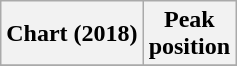<table class="wikitable plainrowheaders">
<tr>
<th>Chart (2018)</th>
<th>Peak<br>position</th>
</tr>
<tr>
</tr>
</table>
